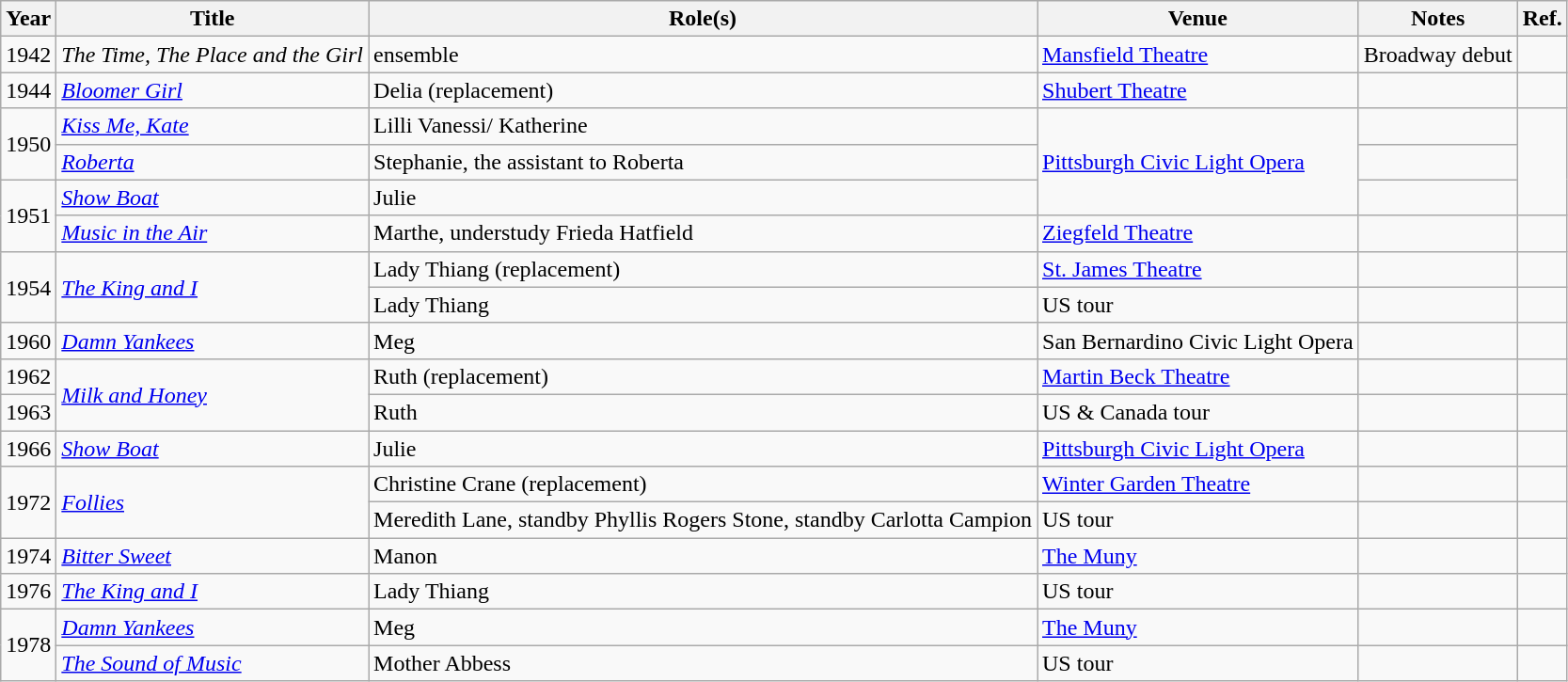<table class="wikitable">
<tr>
<th>Year</th>
<th>Title</th>
<th>Role(s)</th>
<th>Venue</th>
<th>Notes</th>
<th>Ref.</th>
</tr>
<tr>
<td>1942</td>
<td><em>The Time, The Place and the Girl</em></td>
<td>ensemble</td>
<td><a href='#'>Mansfield Theatre</a></td>
<td>Broadway debut</td>
<td></td>
</tr>
<tr>
<td>1944</td>
<td><em><a href='#'>Bloomer Girl</a></em></td>
<td>Delia (replacement)</td>
<td><a href='#'>Shubert Theatre</a></td>
<td></td>
<td></td>
</tr>
<tr>
<td rowspan=2>1950</td>
<td><em><a href='#'>Kiss Me, Kate</a></em></td>
<td>Lilli Vanessi/ Katherine</td>
<td rowspan=3><a href='#'>Pittsburgh Civic Light Opera</a></td>
<td></td>
<td rowspan=3></td>
</tr>
<tr>
<td><em><a href='#'>Roberta</a></em></td>
<td>Stephanie, the assistant to Roberta</td>
<td></td>
</tr>
<tr>
<td rowspan=2>1951</td>
<td><em><a href='#'>Show Boat</a></em></td>
<td>Julie</td>
<td></td>
</tr>
<tr>
<td><em><a href='#'>Music in the Air</a></em></td>
<td>Marthe, understudy Frieda Hatfield</td>
<td><a href='#'>Ziegfeld Theatre</a></td>
<td></td>
<td></td>
</tr>
<tr>
<td rowspan=2>1954</td>
<td rowspan=2><em><a href='#'>The King and I</a></em></td>
<td>Lady Thiang (replacement)</td>
<td><a href='#'>St. James Theatre</a></td>
<td></td>
<td></td>
</tr>
<tr>
<td>Lady Thiang</td>
<td>US tour</td>
<td></td>
<td></td>
</tr>
<tr>
<td>1960</td>
<td><em><a href='#'>Damn Yankees</a></em></td>
<td>Meg</td>
<td>San Bernardino Civic Light Opera</td>
<td></td>
<td></td>
</tr>
<tr>
<td>1962</td>
<td rowspan=2><em><a href='#'>Milk and Honey</a></em></td>
<td>Ruth (replacement)</td>
<td><a href='#'>Martin Beck Theatre</a></td>
<td></td>
<td></td>
</tr>
<tr>
<td>1963</td>
<td>Ruth</td>
<td>US & Canada tour</td>
<td></td>
<td></td>
</tr>
<tr>
<td>1966</td>
<td><em><a href='#'>Show Boat</a></em></td>
<td>Julie</td>
<td><a href='#'>Pittsburgh Civic Light Opera</a></td>
<td></td>
<td></td>
</tr>
<tr>
<td rowspan=2>1972</td>
<td rowspan=2><em><a href='#'>Follies</a></em></td>
<td>Christine Crane (replacement)</td>
<td><a href='#'>Winter Garden Theatre</a></td>
<td></td>
<td></td>
</tr>
<tr>
<td>Meredith Lane, standby Phyllis Rogers Stone, standby Carlotta Campion</td>
<td>US tour</td>
<td></td>
<td></td>
</tr>
<tr>
<td>1974</td>
<td><em><a href='#'> Bitter Sweet</a></em></td>
<td>Manon</td>
<td><a href='#'>The Muny</a></td>
<td></td>
<td></td>
</tr>
<tr>
<td>1976</td>
<td><em><a href='#'>The King and I</a></em></td>
<td>Lady Thiang</td>
<td>US tour</td>
<td></td>
<td></td>
</tr>
<tr>
<td rowspan=2>1978</td>
<td><em><a href='#'>Damn Yankees</a></em></td>
<td>Meg</td>
<td><a href='#'>The Muny</a></td>
<td></td>
<td></td>
</tr>
<tr>
<td><em><a href='#'>The Sound of Music</a></em></td>
<td>Mother Abbess</td>
<td>US tour</td>
<td></td>
<td></td>
</tr>
</table>
